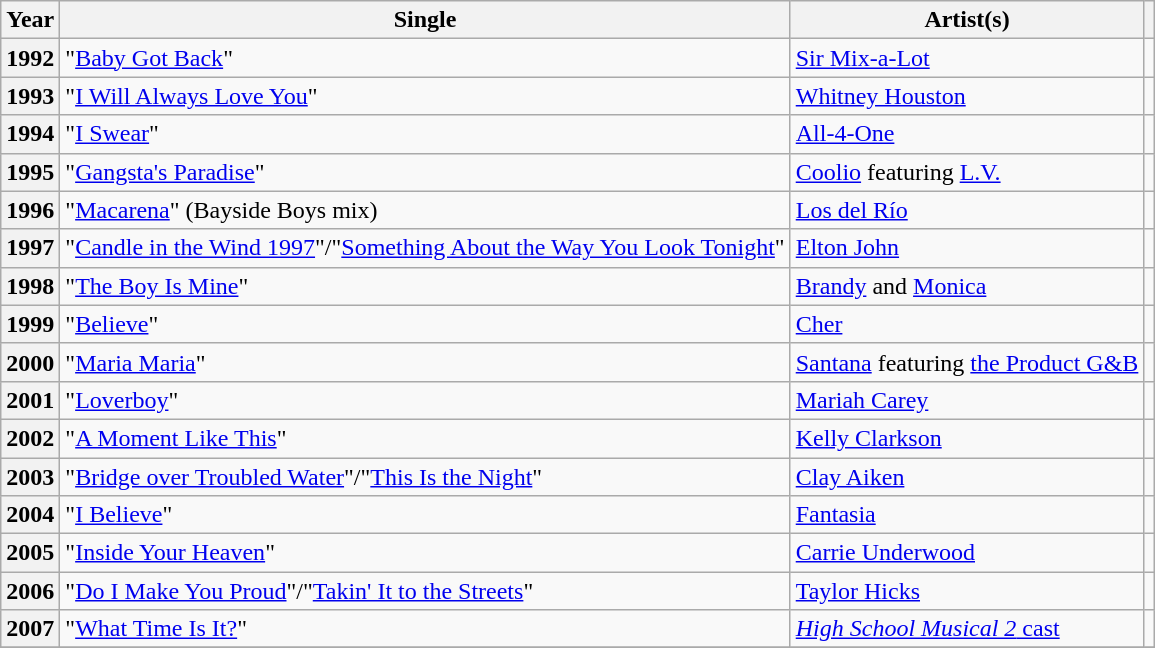<table class="wikitable sortable plainrowheaders">
<tr>
<th scope=col>Year</th>
<th scope=col>Single</th>
<th scope=col>Artist(s)</th>
<th scope=col class="unsortable"></th>
</tr>
<tr>
<th scope="row">1992</th>
<td>"<a href='#'>Baby Got Back</a>"</td>
<td><a href='#'>Sir Mix-a-Lot</a></td>
<td style="text-align:center;"></td>
</tr>
<tr>
<th scope="row">1993</th>
<td>"<a href='#'>I Will Always Love You</a>"</td>
<td><a href='#'>Whitney Houston</a></td>
<td style="text-align:center;"></td>
</tr>
<tr>
<th scope="row">1994</th>
<td>"<a href='#'>I Swear</a>"</td>
<td><a href='#'>All-4-One</a></td>
<td style="text-align:center;"></td>
</tr>
<tr>
<th scope="row">1995</th>
<td>"<a href='#'>Gangsta's Paradise</a>"</td>
<td><a href='#'>Coolio</a> featuring <a href='#'>L.V.</a></td>
<td style="text-align:center;"></td>
</tr>
<tr>
<th scope="row">1996</th>
<td>"<a href='#'>Macarena</a>" (Bayside Boys mix)</td>
<td><a href='#'>Los del Río</a></td>
<td style="text-align:center;"></td>
</tr>
<tr>
<th scope="row">1997</th>
<td>"<a href='#'>Candle in the Wind 1997</a>"/"<a href='#'>Something About the Way You Look Tonight</a>"</td>
<td><a href='#'>Elton John</a></td>
<td style="text-align:center;"></td>
</tr>
<tr>
<th scope="row">1998</th>
<td>"<a href='#'>The Boy Is Mine</a>"</td>
<td><a href='#'>Brandy</a> and <a href='#'>Monica</a></td>
<td style="text-align:center;"></td>
</tr>
<tr>
<th scope="row">1999</th>
<td>"<a href='#'>Believe</a>"</td>
<td><a href='#'>Cher</a></td>
<td style="text-align:center;"></td>
</tr>
<tr>
<th scope="row">2000</th>
<td>"<a href='#'>Maria Maria</a>"</td>
<td><a href='#'>Santana</a> featuring <a href='#'>the Product G&B</a></td>
<td style="text-align:center;"></td>
</tr>
<tr>
<th scope="row">2001</th>
<td>"<a href='#'>Loverboy</a>"</td>
<td><a href='#'>Mariah Carey</a></td>
<td style="text-align:center;"></td>
</tr>
<tr>
<th scope="row">2002</th>
<td>"<a href='#'>A Moment Like This</a>"</td>
<td><a href='#'>Kelly Clarkson</a></td>
<td style="text-align:center;"></td>
</tr>
<tr>
<th scope="row">2003</th>
<td>"<a href='#'>Bridge over Troubled Water</a>"/"<a href='#'>This Is the Night</a>"</td>
<td><a href='#'>Clay Aiken</a></td>
<td style="text-align:center;"></td>
</tr>
<tr>
<th scope="row">2004</th>
<td>"<a href='#'>I Believe</a>"</td>
<td><a href='#'>Fantasia</a></td>
<td style="text-align:center;"></td>
</tr>
<tr>
<th scope="row">2005</th>
<td>"<a href='#'>Inside Your Heaven</a>"</td>
<td><a href='#'>Carrie Underwood</a></td>
<td style="text-align:center;"></td>
</tr>
<tr>
<th scope="row">2006</th>
<td>"<a href='#'>Do I Make You Proud</a>"/"<a href='#'>Takin' It to the Streets</a>"</td>
<td><a href='#'>Taylor Hicks</a></td>
<td style="text-align:center;"></td>
</tr>
<tr>
<th scope="row">2007</th>
<td>"<a href='#'>What Time Is It?</a>"</td>
<td><a href='#'><em>High School Musical 2</em> cast</a></td>
<td style="text-align:center;"></td>
</tr>
<tr>
</tr>
</table>
